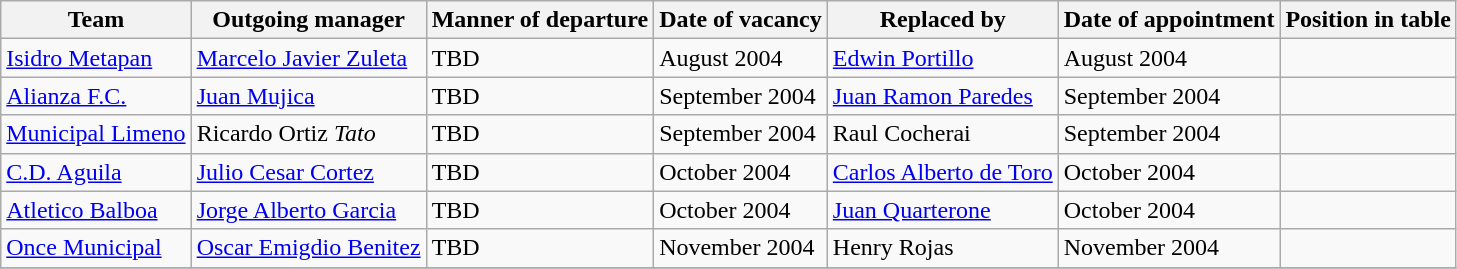<table class="wikitable">
<tr>
<th>Team</th>
<th>Outgoing manager</th>
<th>Manner of departure</th>
<th>Date of vacancy</th>
<th>Replaced by</th>
<th>Date of appointment</th>
<th>Position in table</th>
</tr>
<tr>
<td><a href='#'>Isidro Metapan</a></td>
<td> <a href='#'>Marcelo Javier Zuleta</a></td>
<td>TBD</td>
<td>August 2004</td>
<td> <a href='#'>Edwin Portillo</a></td>
<td>August 2004</td>
<td></td>
</tr>
<tr>
<td><a href='#'>Alianza F.C.</a></td>
<td> <a href='#'>Juan Mujica</a></td>
<td>TBD</td>
<td>September 2004</td>
<td> <a href='#'>Juan Ramon Paredes</a></td>
<td>September 2004</td>
<td></td>
</tr>
<tr>
<td><a href='#'>Municipal Limeno</a></td>
<td> Ricardo Ortiz <em>Tato</em></td>
<td>TBD</td>
<td>September 2004</td>
<td> Raul Cocherai</td>
<td>September 2004</td>
<td></td>
</tr>
<tr>
<td><a href='#'>C.D. Aguila</a></td>
<td> <a href='#'>Julio Cesar Cortez</a></td>
<td>TBD</td>
<td>October 2004</td>
<td> <a href='#'>Carlos Alberto de Toro</a></td>
<td>October 2004</td>
<td></td>
</tr>
<tr>
<td><a href='#'>Atletico Balboa</a></td>
<td> <a href='#'>Jorge Alberto Garcia</a></td>
<td>TBD</td>
<td>October 2004</td>
<td> <a href='#'>Juan Quarterone</a></td>
<td>October 2004</td>
<td></td>
</tr>
<tr>
<td><a href='#'>Once Municipal</a></td>
<td> <a href='#'>Oscar Emigdio Benitez</a></td>
<td>TBD</td>
<td>November 2004</td>
<td> Henry Rojas</td>
<td>November 2004</td>
<td></td>
</tr>
<tr>
</tr>
</table>
